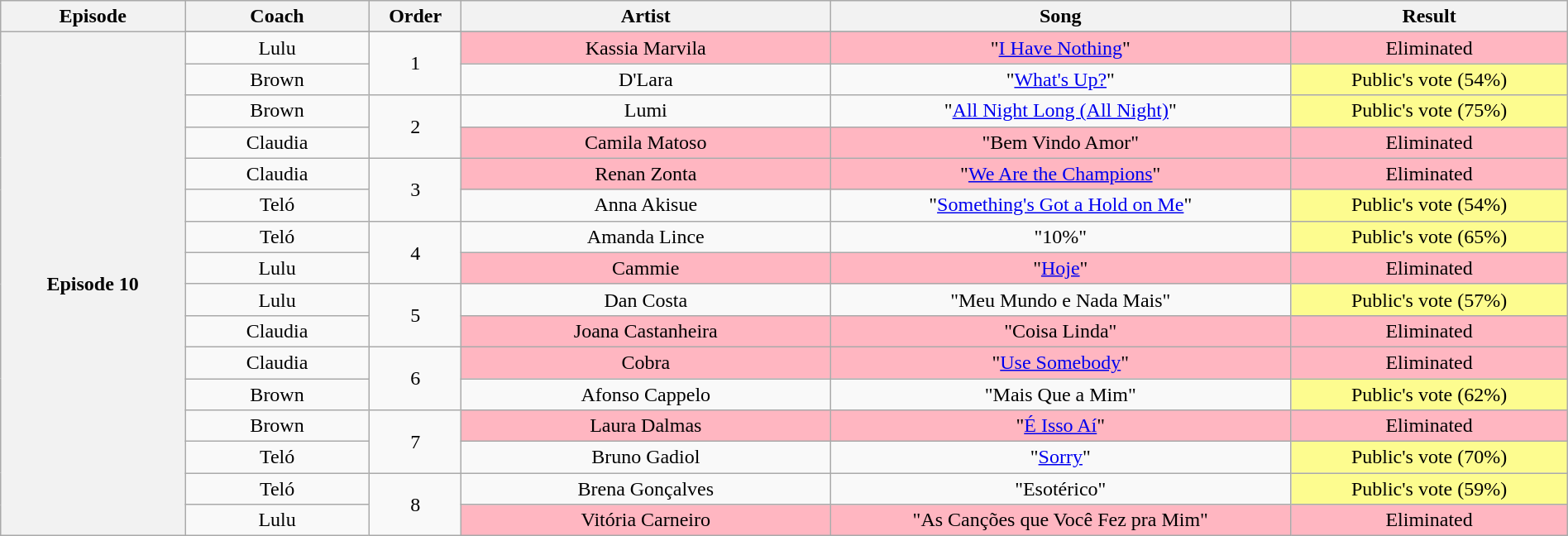<table class="wikitable" style="text-align:center; width:100%;">
<tr>
<th scope="col" width="10%">Episode</th>
<th scope="col" width="10%">Coach</th>
<th scope="col" width="05%">Order</th>
<th scope="col" width="20%">Artist</th>
<th scope="col" width="25%">Song</th>
<th scope="col" width="15%">Result</th>
</tr>
<tr>
<th scope="col" rowspan="17">Episode 10<br></th>
</tr>
<tr>
<td>Lulu</td>
<td rowspan=2>1</td>
<td bgcolor="FFB6C1">Kassia Marvila</td>
<td bgcolor="FFB6C1">"<a href='#'>I Have Nothing</a>"</td>
<td bgcolor="FFB6C1">Eliminated</td>
</tr>
<tr>
<td>Brown</td>
<td>D'Lara</td>
<td>"<a href='#'>What's Up?</a>"</td>
<td bgcolor="FDFC8F">Public's vote (54%)</td>
</tr>
<tr>
<td>Brown</td>
<td rowspan=2>2</td>
<td>Lumi</td>
<td>"<a href='#'>All Night Long (All Night)</a>"</td>
<td bgcolor="FDFC8F">Public's vote (75%)</td>
</tr>
<tr>
<td>Claudia</td>
<td bgcolor="FFB6C1">Camila Matoso</td>
<td bgcolor="FFB6C1">"Bem Vindo Amor"</td>
<td bgcolor="FFB6C1">Eliminated</td>
</tr>
<tr>
<td>Claudia</td>
<td rowspan=2>3</td>
<td bgcolor="FFB6C1">Renan Zonta</td>
<td bgcolor="FFB6C1">"<a href='#'>We Are the Champions</a>"</td>
<td bgcolor="FFB6C1">Eliminated</td>
</tr>
<tr>
<td>Teló</td>
<td>Anna Akisue</td>
<td>"<a href='#'>Something's Got a Hold on Me</a>"</td>
<td bgcolor="FDFC8F">Public's vote (54%)</td>
</tr>
<tr>
<td>Teló</td>
<td rowspan=2>4</td>
<td>Amanda Lince</td>
<td>"10%"</td>
<td bgcolor="FDFC8F">Public's vote (65%)</td>
</tr>
<tr>
<td>Lulu</td>
<td bgcolor="FFB6C1">Cammie</td>
<td bgcolor="FFB6C1">"<a href='#'>Hoje</a>"</td>
<td bgcolor="FFB6C1">Eliminated</td>
</tr>
<tr>
<td>Lulu</td>
<td rowspan=2>5</td>
<td>Dan Costa</td>
<td>"Meu Mundo e Nada Mais"</td>
<td bgcolor="FDFC8F">Public's vote (57%)</td>
</tr>
<tr>
<td>Claudia</td>
<td bgcolor="FFB6C1">Joana Castanheira</td>
<td bgcolor="FFB6C1">"Coisa Linda"</td>
<td bgcolor="FFB6C1">Eliminated</td>
</tr>
<tr>
<td>Claudia</td>
<td rowspan=2>6</td>
<td bgcolor="FFB6C1">Cobra</td>
<td bgcolor="FFB6C1">"<a href='#'>Use Somebody</a>"</td>
<td bgcolor="FFB6C1">Eliminated</td>
</tr>
<tr>
<td>Brown</td>
<td>Afonso Cappelo</td>
<td>"Mais Que a Mim"</td>
<td bgcolor="FDFC8F">Public's vote (62%)</td>
</tr>
<tr>
<td>Brown</td>
<td rowspan="2">7</td>
<td bgcolor="FFB6C1">Laura Dalmas</td>
<td bgcolor="FFB6C1">"<a href='#'>É Isso Aí</a>"</td>
<td bgcolor="FFB6C1">Eliminated</td>
</tr>
<tr>
<td>Teló</td>
<td>Bruno Gadiol</td>
<td>"<a href='#'>Sorry</a>"</td>
<td bgcolor="FDFC8F">Public's vote (70%)</td>
</tr>
<tr>
<td>Teló</td>
<td rowspan=2>8</td>
<td>Brena Gonçalves</td>
<td>"Esotérico"</td>
<td bgcolor="FDFC8F">Public's vote (59%)</td>
</tr>
<tr>
<td>Lulu</td>
<td bgcolor="FFB6C1">Vitória Carneiro</td>
<td bgcolor="FFB6C1">"As Canções que Você Fez pra Mim"</td>
<td bgcolor="FFB6C1">Eliminated</td>
</tr>
</table>
